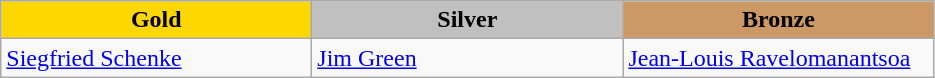<table class="wikitable" style="text-align:left">
<tr align="center">
<td width=200 bgcolor=gold><strong>Gold</strong></td>
<td width=200 bgcolor=silver><strong>Silver</strong></td>
<td width=200 bgcolor=CC9966><strong>Bronze</strong></td>
</tr>
<tr>
<td><a href='#'>Siegfried Schenke</a><br><em></em></td>
<td><a href='#'>Jim Green</a><br><em></em></td>
<td><a href='#'>Jean-Louis Ravelomanantsoa</a><br><em></em></td>
</tr>
</table>
